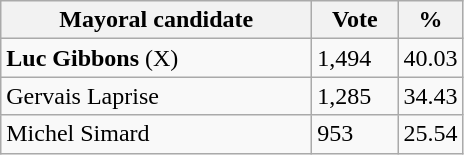<table class="wikitable">
<tr>
<th bgcolor="#DDDDFF" width="200px">Mayoral candidate</th>
<th bgcolor="#DDDDFF" width="50px">Vote</th>
<th bgcolor="#DDDDFF" width="30px">%</th>
</tr>
<tr>
<td><strong>Luc Gibbons</strong> (X)</td>
<td>1,494</td>
<td>40.03</td>
</tr>
<tr>
<td>Gervais Laprise</td>
<td>1,285</td>
<td>34.43</td>
</tr>
<tr>
<td>Michel Simard</td>
<td>953</td>
<td>25.54</td>
</tr>
</table>
